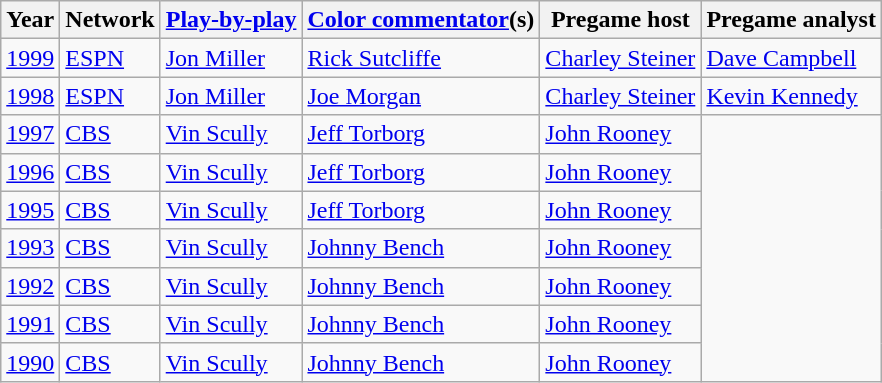<table class="wikitable">
<tr>
<th>Year</th>
<th>Network</th>
<th><a href='#'>Play-by-play</a></th>
<th><a href='#'>Color commentator</a>(s)</th>
<th>Pregame host</th>
<th>Pregame analyst</th>
</tr>
<tr>
<td><a href='#'>1999</a></td>
<td><a href='#'>ESPN</a></td>
<td><a href='#'>Jon Miller</a></td>
<td><a href='#'>Rick Sutcliffe</a></td>
<td><a href='#'>Charley Steiner</a></td>
<td><a href='#'>Dave Campbell</a></td>
</tr>
<tr>
<td><a href='#'>1998</a></td>
<td><a href='#'>ESPN</a></td>
<td><a href='#'>Jon Miller</a></td>
<td><a href='#'>Joe Morgan</a></td>
<td><a href='#'>Charley Steiner</a></td>
<td><a href='#'>Kevin Kennedy</a></td>
</tr>
<tr>
<td><a href='#'>1997</a></td>
<td><a href='#'>CBS</a></td>
<td><a href='#'>Vin Scully</a></td>
<td><a href='#'>Jeff Torborg</a></td>
<td><a href='#'>John Rooney</a></td>
</tr>
<tr>
<td><a href='#'>1996</a></td>
<td><a href='#'>CBS</a></td>
<td><a href='#'>Vin Scully</a></td>
<td><a href='#'>Jeff Torborg</a></td>
<td><a href='#'>John Rooney</a></td>
</tr>
<tr>
<td><a href='#'>1995</a></td>
<td><a href='#'>CBS</a></td>
<td><a href='#'>Vin Scully</a></td>
<td><a href='#'>Jeff Torborg</a></td>
<td><a href='#'>John Rooney</a></td>
</tr>
<tr>
<td><a href='#'>1993</a></td>
<td><a href='#'>CBS</a></td>
<td><a href='#'>Vin Scully</a></td>
<td><a href='#'>Johnny Bench</a></td>
<td><a href='#'>John Rooney</a></td>
</tr>
<tr>
<td><a href='#'>1992</a></td>
<td><a href='#'>CBS</a></td>
<td><a href='#'>Vin Scully</a></td>
<td><a href='#'>Johnny Bench</a></td>
<td><a href='#'>John Rooney</a></td>
</tr>
<tr>
<td><a href='#'>1991</a></td>
<td><a href='#'>CBS</a></td>
<td><a href='#'>Vin Scully</a></td>
<td><a href='#'>Johnny Bench</a></td>
<td><a href='#'>John Rooney</a></td>
</tr>
<tr>
<td><a href='#'>1990</a></td>
<td><a href='#'>CBS</a></td>
<td><a href='#'>Vin Scully</a></td>
<td><a href='#'>Johnny Bench</a></td>
<td><a href='#'>John Rooney</a></td>
</tr>
</table>
